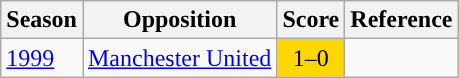<table class="wikitable">
<tr>
<th>Season</th>
<th>Opposition</th>
<th>Score</th>
<th>Reference</th>
</tr>
<tr>
<td><a href='#'>1999</a></td>
<td> <a href='#'>Manchester United</a></td>
<td style="text-align:center; background:gold">1–0</td>
<td style="text-align:center;"></td>
</tr>
</table>
